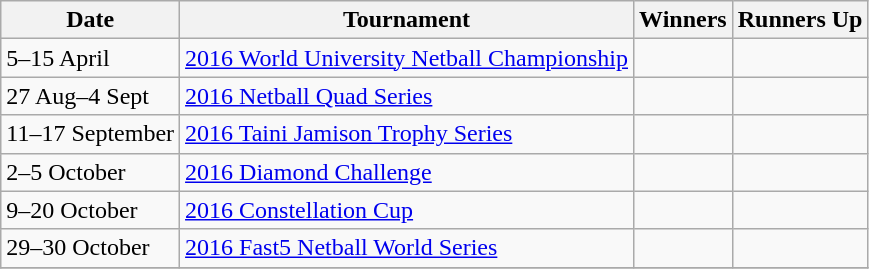<table class="wikitable collapsible">
<tr>
<th>Date</th>
<th>Tournament</th>
<th>Winners</th>
<th>Runners Up</th>
</tr>
<tr>
<td>5–15 April</td>
<td><a href='#'>2016 World University Netball Championship</a></td>
<td></td>
<td></td>
</tr>
<tr>
<td>27 Aug–4 Sept</td>
<td><a href='#'>2016 Netball Quad Series</a></td>
<td></td>
<td></td>
</tr>
<tr>
<td>11–17 September</td>
<td><a href='#'>2016 Taini Jamison Trophy Series</a></td>
<td></td>
<td></td>
</tr>
<tr>
<td>2–5 October</td>
<td><a href='#'>2016 Diamond Challenge</a></td>
<td></td>
<td></td>
</tr>
<tr>
<td>9–20 October</td>
<td><a href='#'>2016 Constellation Cup</a></td>
<td></td>
<td></td>
</tr>
<tr>
<td>29–30 October</td>
<td><a href='#'>2016 Fast5 Netball World Series</a></td>
<td></td>
<td></td>
</tr>
<tr>
</tr>
</table>
